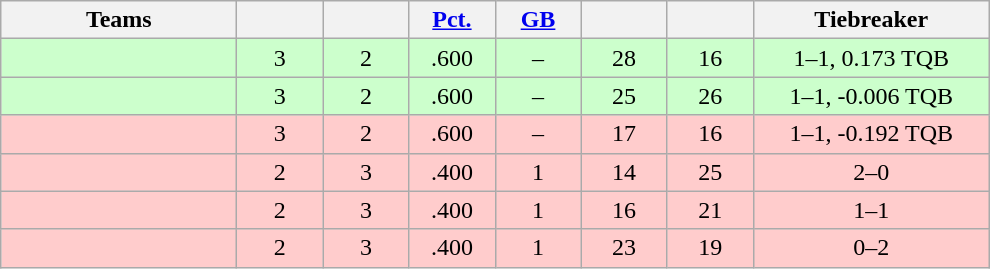<table class="wikitable" style="text-align:center;">
<tr>
<th width=150px>Teams</th>
<th width=50px></th>
<th width=50px></th>
<th width=50px><a href='#'>Pct.</a></th>
<th width=50px><a href='#'>GB</a></th>
<th width=50px></th>
<th width=50px></th>
<th width=150px>Tiebreaker</th>
</tr>
<tr style="background-color:#cfc">
<td align=left></td>
<td>3</td>
<td>2</td>
<td>.600</td>
<td>–</td>
<td>28</td>
<td>16</td>
<td>1–1, 0.173 TQB</td>
</tr>
<tr style="background-color:#cfc">
<td align=left></td>
<td>3</td>
<td>2</td>
<td>.600</td>
<td>–</td>
<td>25</td>
<td>26</td>
<td>1–1, -0.006 TQB</td>
</tr>
<tr style="background-color:#fcc">
<td align=left></td>
<td>3</td>
<td>2</td>
<td>.600</td>
<td>–</td>
<td>17</td>
<td>16</td>
<td>1–1, -0.192 TQB</td>
</tr>
<tr style="background-color:#fcc">
<td align=left></td>
<td>2</td>
<td>3</td>
<td>.400</td>
<td>1</td>
<td>14</td>
<td>25</td>
<td>2–0</td>
</tr>
<tr style="background-color:#fcc">
<td align=left></td>
<td>2</td>
<td>3</td>
<td>.400</td>
<td>1</td>
<td>16</td>
<td>21</td>
<td>1–1</td>
</tr>
<tr style="background-color:#fcc">
<td align=left></td>
<td>2</td>
<td>3</td>
<td>.400</td>
<td>1</td>
<td>23</td>
<td>19</td>
<td>0–2</td>
</tr>
</table>
